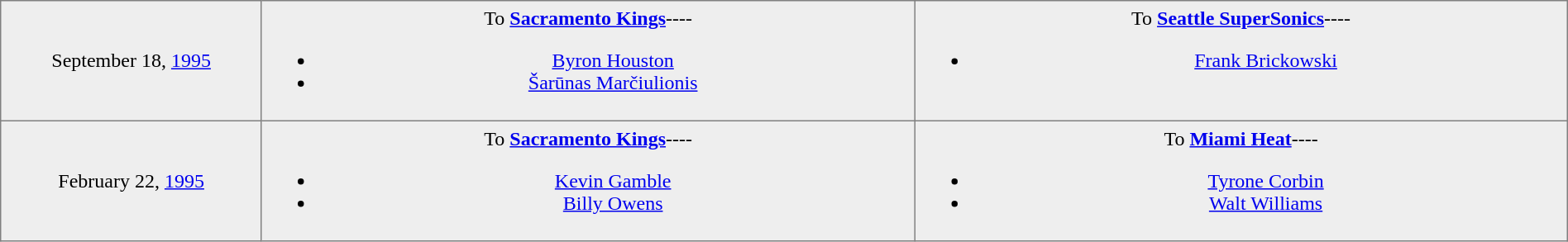<table border="1" style="border-collapse:collapse; text-align:center; width:100%;"  cellpadding="5">
<tr style="background:#eee;">
<td style="width:12%">September 18, <a href='#'>1995</a></td>
<td style="width:30%; vertical-align:top;">To <strong><a href='#'>Sacramento Kings</a></strong>----<br><ul><li><a href='#'>Byron Houston</a></li><li><a href='#'>Šarūnas Marčiulionis</a></li></ul></td>
<td style="width:30%; vertical-align:top;">To <strong><a href='#'>Seattle SuperSonics</a></strong>----<br><ul><li><a href='#'>Frank Brickowski</a></li></ul></td>
</tr>
<tr style="background:#eee;">
<td style="width:12%">February 22, <a href='#'>1995</a></td>
<td style="width:30%; vertical-align:top;">To <strong><a href='#'>Sacramento Kings</a></strong>----<br><ul><li><a href='#'>Kevin Gamble</a></li><li><a href='#'>Billy Owens</a></li></ul></td>
<td style="width:30%; vertical-align:top;">To <strong><a href='#'>Miami Heat</a></strong>----<br><ul><li><a href='#'>Tyrone Corbin</a></li><li><a href='#'>Walt Williams</a></li></ul></td>
</tr>
</table>
